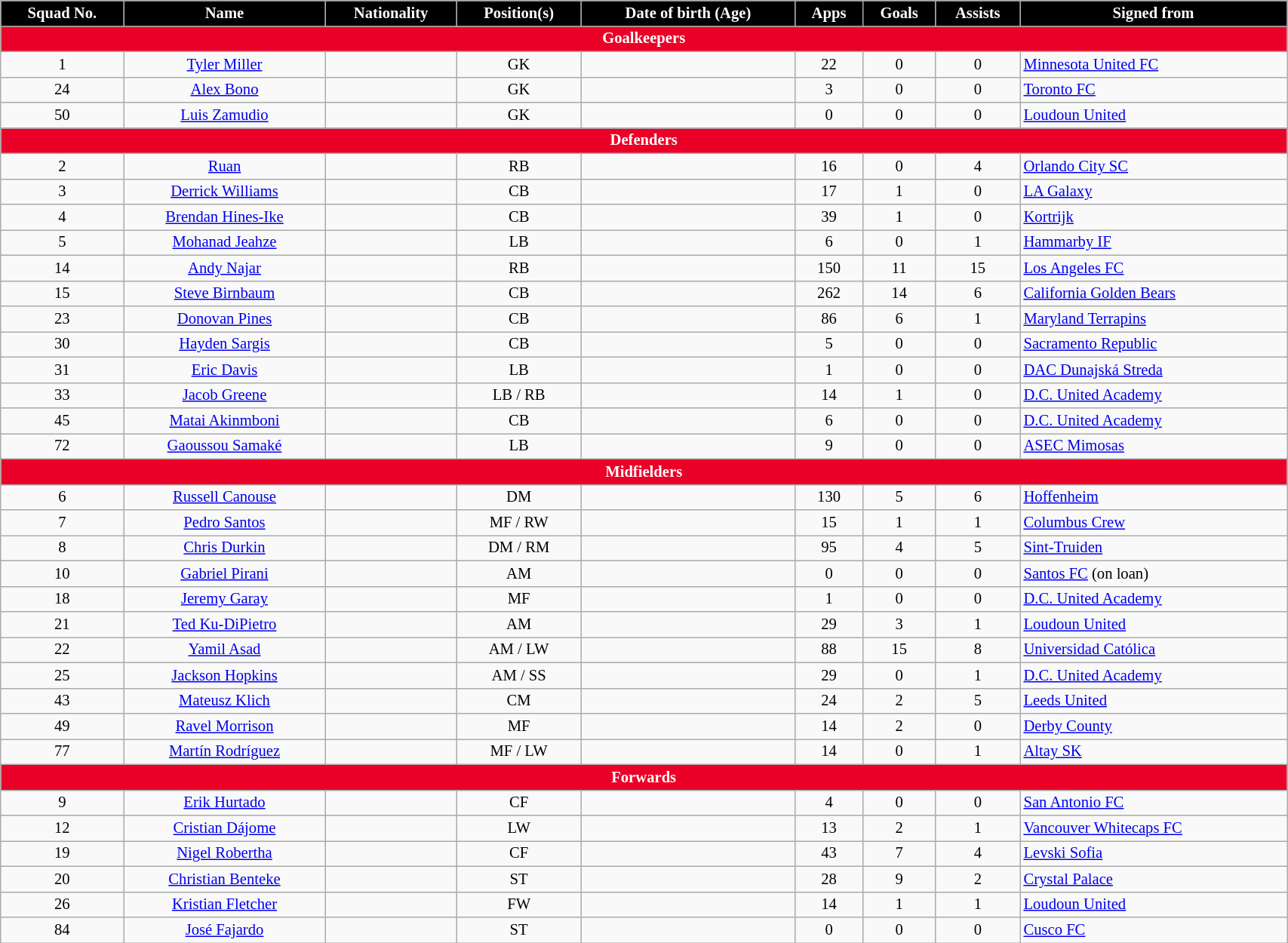<table class="wikitable" style="text-align:center; font-size:86%; width:90%;">
<tr>
<th style="background:#000000; color:white; text-align:center;">Squad No.</th>
<th style="background:#000000; color:white; text-align:center;">Name</th>
<th style="background:#000000; color:white; text-align:center;">Nationality</th>
<th style="background:#000000; color:white; text-align:center;">Position(s)</th>
<th style="background:#000000; color:white; text-align:center;">Date of birth (Age)</th>
<th style="background:#000000; color:white; text-align:center;">Apps</th>
<th style="background:#000000; color:white; text-align:center;">Goals</th>
<th style="background:#000000; color:white; text-align:center;">Assists</th>
<th style="background:#000000; color:white; text-align:center;">Signed from</th>
</tr>
<tr>
<th colspan="9" style="background:#EB0027; color:white; text-align:center"><strong>Goalkeepers</strong></th>
</tr>
<tr>
<td>1</td>
<td><a href='#'>Tyler Miller</a></td>
<td></td>
<td>GK</td>
<td></td>
<td>22</td>
<td>0</td>
<td>0</td>
<td align="left"> <a href='#'>Minnesota United FC</a></td>
</tr>
<tr>
<td>24</td>
<td><a href='#'>Alex Bono</a></td>
<td></td>
<td>GK</td>
<td></td>
<td>3</td>
<td>0</td>
<td>0</td>
<td align="left"> <a href='#'>Toronto FC</a></td>
</tr>
<tr>
<td>50</td>
<td><a href='#'>Luis Zamudio</a></td>
<td></td>
<td>GK</td>
<td></td>
<td>0</td>
<td>0</td>
<td>0</td>
<td align="left"> <a href='#'>Loudoun United</a></td>
</tr>
<tr>
<th colspan="9" style="background:#EB0027; color:white; text-align:center"><strong>Defenders</strong></th>
</tr>
<tr>
<td>2</td>
<td><a href='#'>Ruan</a></td>
<td></td>
<td>RB</td>
<td></td>
<td>16</td>
<td>0</td>
<td>4</td>
<td align="left"> <a href='#'>Orlando City SC</a></td>
</tr>
<tr>
<td>3</td>
<td><a href='#'>Derrick Williams</a></td>
<td></td>
<td>CB</td>
<td></td>
<td>17</td>
<td>1</td>
<td>0</td>
<td align="left"> <a href='#'>LA Galaxy</a></td>
</tr>
<tr>
<td>4</td>
<td><a href='#'>Brendan Hines-Ike</a></td>
<td></td>
<td>CB</td>
<td></td>
<td>39</td>
<td>1</td>
<td>0</td>
<td align="left"> <a href='#'>Kortrijk</a></td>
</tr>
<tr>
<td>5</td>
<td><a href='#'>Mohanad Jeahze</a></td>
<td></td>
<td>LB</td>
<td></td>
<td>6</td>
<td>0</td>
<td>1</td>
<td align="left"> <a href='#'>Hammarby IF</a></td>
</tr>
<tr>
<td>14</td>
<td><a href='#'>Andy Najar</a></td>
<td></td>
<td>RB</td>
<td></td>
<td>150</td>
<td>11</td>
<td>15</td>
<td align="left"> <a href='#'>Los Angeles FC</a></td>
</tr>
<tr>
<td>15</td>
<td><a href='#'>Steve Birnbaum</a></td>
<td></td>
<td>CB</td>
<td></td>
<td>262</td>
<td>14</td>
<td>6</td>
<td align="left"> <a href='#'>California Golden Bears</a></td>
</tr>
<tr>
<td>23</td>
<td><a href='#'>Donovan Pines</a></td>
<td></td>
<td>CB</td>
<td></td>
<td>86</td>
<td>6</td>
<td>1</td>
<td align="left"> <a href='#'>Maryland Terrapins</a></td>
</tr>
<tr>
<td>30</td>
<td><a href='#'>Hayden Sargis</a></td>
<td></td>
<td>CB</td>
<td></td>
<td>5</td>
<td>0</td>
<td>0</td>
<td align="left"> <a href='#'>Sacramento Republic</a></td>
</tr>
<tr>
<td>31</td>
<td><a href='#'>Eric Davis</a></td>
<td></td>
<td>LB</td>
<td></td>
<td>1</td>
<td>0</td>
<td>0</td>
<td align="left"> <a href='#'>DAC Dunajská Streda</a></td>
</tr>
<tr>
<td>33</td>
<td><a href='#'>Jacob Greene</a></td>
<td></td>
<td>LB / RB</td>
<td></td>
<td>14</td>
<td>1</td>
<td>0</td>
<td align="left"> <a href='#'>D.C. United Academy</a></td>
</tr>
<tr>
<td>45</td>
<td><a href='#'>Matai Akinmboni</a></td>
<td></td>
<td>CB</td>
<td></td>
<td>6</td>
<td>0</td>
<td>0</td>
<td align="left"> <a href='#'>D.C. United Academy</a></td>
</tr>
<tr>
<td>72</td>
<td><a href='#'>Gaoussou Samaké</a></td>
<td></td>
<td>LB</td>
<td></td>
<td>9</td>
<td>0</td>
<td>0</td>
<td align="left"> <a href='#'>ASEC Mimosas</a></td>
</tr>
<tr>
<th colspan="9" style="background:#EB0027; color:white; text-align:center"><strong>Midfielders</strong></th>
</tr>
<tr>
<td>6</td>
<td><a href='#'>Russell Canouse</a></td>
<td></td>
<td>DM</td>
<td></td>
<td>130</td>
<td>5</td>
<td>6</td>
<td align="left"> <a href='#'>Hoffenheim</a></td>
</tr>
<tr>
<td>7</td>
<td><a href='#'>Pedro Santos</a></td>
<td></td>
<td>MF / RW</td>
<td></td>
<td>15</td>
<td>1</td>
<td>1</td>
<td align="left"> <a href='#'>Columbus Crew</a></td>
</tr>
<tr>
<td>8</td>
<td><a href='#'>Chris Durkin</a></td>
<td></td>
<td>DM / RM</td>
<td></td>
<td>95</td>
<td>4</td>
<td>5</td>
<td align="left"> <a href='#'>Sint-Truiden</a></td>
</tr>
<tr>
<td>10</td>
<td><a href='#'>Gabriel Pirani</a></td>
<td></td>
<td>AM</td>
<td></td>
<td>0</td>
<td>0</td>
<td>0</td>
<td align="left"> <a href='#'>Santos FC</a> (on loan)</td>
</tr>
<tr>
<td>18</td>
<td><a href='#'>Jeremy Garay</a></td>
<td></td>
<td>MF</td>
<td></td>
<td>1</td>
<td>0</td>
<td>0</td>
<td align="left"> <a href='#'>D.C. United Academy</a></td>
</tr>
<tr>
<td>21</td>
<td><a href='#'>Ted Ku-DiPietro</a></td>
<td></td>
<td>AM</td>
<td></td>
<td>29</td>
<td>3</td>
<td>1</td>
<td align="left"> <a href='#'>Loudoun United</a></td>
</tr>
<tr>
<td>22</td>
<td><a href='#'>Yamil Asad</a></td>
<td></td>
<td>AM / LW</td>
<td></td>
<td>88</td>
<td>15</td>
<td>8</td>
<td align="left"> <a href='#'>Universidad Católica</a></td>
</tr>
<tr>
<td>25</td>
<td><a href='#'>Jackson Hopkins</a></td>
<td></td>
<td>AM / SS</td>
<td></td>
<td>29</td>
<td>0</td>
<td>1</td>
<td align="left"> <a href='#'>D.C. United Academy</a></td>
</tr>
<tr>
<td>43</td>
<td><a href='#'>Mateusz Klich</a></td>
<td></td>
<td>CM</td>
<td></td>
<td>24</td>
<td>2</td>
<td>5</td>
<td align="left"> <a href='#'>Leeds United</a></td>
</tr>
<tr>
<td>49</td>
<td><a href='#'>Ravel Morrison</a></td>
<td></td>
<td>MF</td>
<td></td>
<td>14</td>
<td>2</td>
<td>0</td>
<td align="left"> <a href='#'>Derby County</a></td>
</tr>
<tr>
<td>77</td>
<td><a href='#'>Martín Rodríguez</a></td>
<td></td>
<td>MF / LW</td>
<td></td>
<td>14</td>
<td>0</td>
<td>1</td>
<td align="left"> <a href='#'>Altay SK</a></td>
</tr>
<tr>
<th colspan="9" style="background:#EB0027; color:white; text-align:center"><strong>Forwards</strong></th>
</tr>
<tr>
<td>9</td>
<td><a href='#'>Erik Hurtado</a></td>
<td></td>
<td>CF</td>
<td></td>
<td>4</td>
<td>0</td>
<td>0</td>
<td align="left"> <a href='#'>San Antonio FC</a></td>
</tr>
<tr>
<td>12</td>
<td><a href='#'>Cristian Dájome</a></td>
<td></td>
<td>LW</td>
<td></td>
<td>13</td>
<td>2</td>
<td>1</td>
<td align="left"> <a href='#'>Vancouver Whitecaps FC</a></td>
</tr>
<tr>
<td>19</td>
<td><a href='#'>Nigel Robertha</a></td>
<td></td>
<td>CF</td>
<td></td>
<td>43</td>
<td>7</td>
<td>4</td>
<td align="left"> <a href='#'>Levski Sofia</a></td>
</tr>
<tr>
<td>20</td>
<td><a href='#'>Christian Benteke</a></td>
<td></td>
<td>ST</td>
<td></td>
<td>28</td>
<td>9</td>
<td>2</td>
<td align="left"> <a href='#'>Crystal Palace</a></td>
</tr>
<tr>
<td>26</td>
<td><a href='#'>Kristian Fletcher</a></td>
<td></td>
<td>FW</td>
<td></td>
<td>14</td>
<td>1</td>
<td>1</td>
<td align="left"> <a href='#'>Loudoun United</a></td>
</tr>
<tr>
<td>84</td>
<td><a href='#'>José Fajardo</a></td>
<td></td>
<td>ST</td>
<td></td>
<td>0</td>
<td>0</td>
<td>0</td>
<td align="left"> <a href='#'>Cusco FC</a></td>
</tr>
</table>
